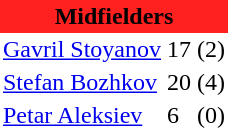<table class="toccolours" border="0" cellpadding="2" cellspacing="0" align="left" style="margin:0.5em;">
<tr>
<th colspan="4" align="center" bgcolor="#FF2020"><span>Midfielders</span></th>
</tr>
<tr>
<td> <a href='#'>Gavril Stoyanov</a></td>
<td>17</td>
<td>(2)</td>
</tr>
<tr>
<td> <a href='#'>Stefan Bozhkov</a></td>
<td>20</td>
<td>(4)</td>
</tr>
<tr>
<td> <a href='#'>Petar Aleksiev</a></td>
<td>6</td>
<td>(0)</td>
</tr>
<tr>
</tr>
</table>
